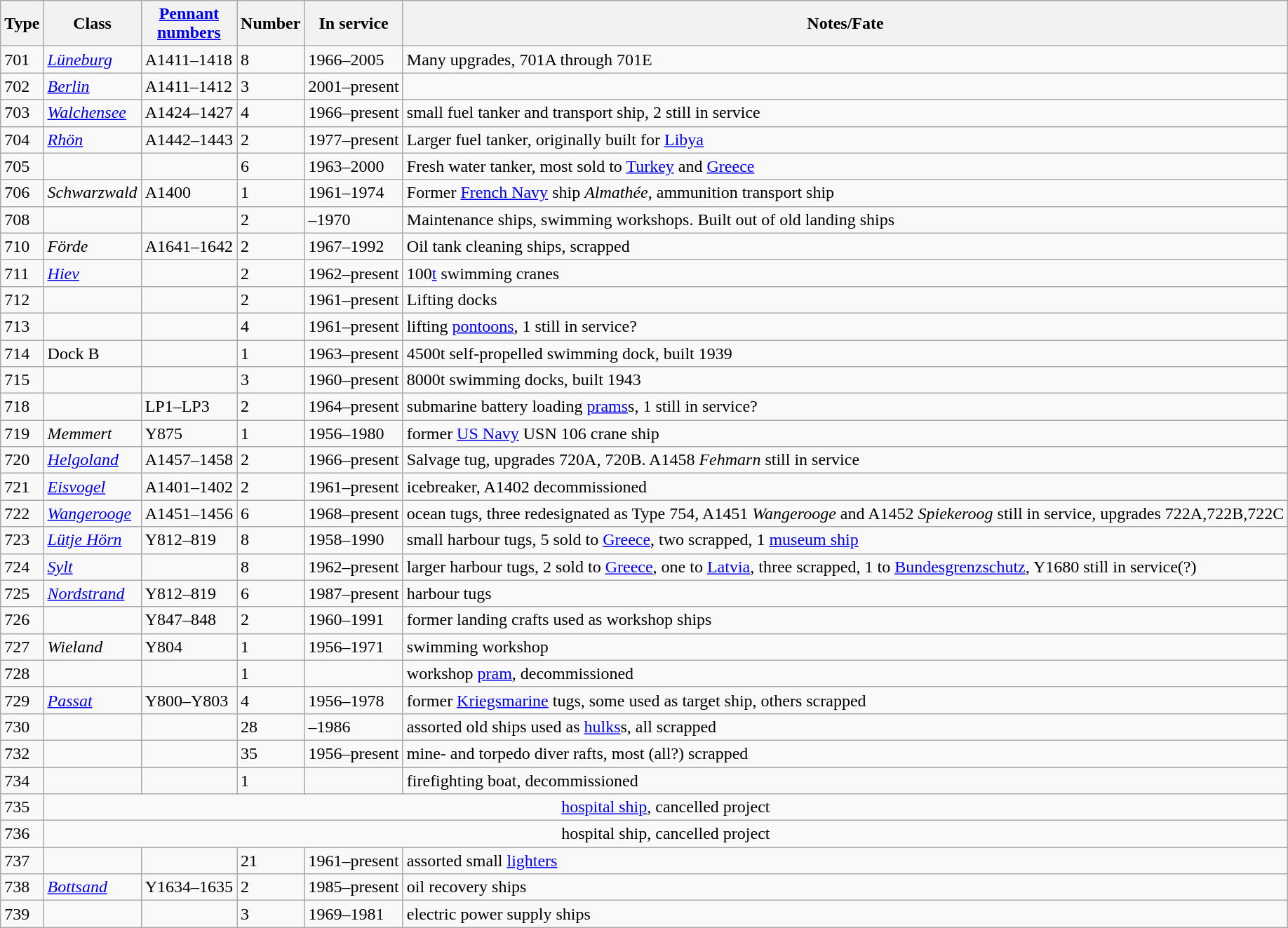<table class="wikitable">
<tr>
<th scope="col">Type</th>
<th scope="col">Class</th>
<th scope="col"><a href='#'>Pennant<br>numbers</a></th>
<th scope="col">Number</th>
<th scope="col">In service</th>
<th scope="col">Notes/Fate</th>
</tr>
<tr>
<td>701</td>
<td><a href='#'><em>Lüneburg</em></a></td>
<td>A1411–1418</td>
<td>8</td>
<td>1966–2005</td>
<td>Many upgrades, 701A through 701E</td>
</tr>
<tr>
<td>702</td>
<td><a href='#'><em>Berlin</em></a></td>
<td>A1411–1412</td>
<td>3</td>
<td>2001–present</td>
<td></td>
</tr>
<tr>
<td>703</td>
<td><a href='#'><em>Walchensee</em></a></td>
<td>A1424–1427</td>
<td>4</td>
<td>1966–present</td>
<td>small fuel tanker and transport ship, 2 still in service</td>
</tr>
<tr>
<td>704</td>
<td><a href='#'><em>Rhön</em></a></td>
<td>A1442–1443</td>
<td>2</td>
<td>1977–present</td>
<td>Larger fuel tanker, originally built for <a href='#'>Libya</a></td>
</tr>
<tr>
<td>705</td>
<td></td>
<td></td>
<td>6</td>
<td>1963–2000</td>
<td>Fresh water tanker, most sold to <a href='#'>Turkey</a> and <a href='#'>Greece</a></td>
</tr>
<tr>
<td>706</td>
<td><em>Schwarzwald</em></td>
<td>A1400</td>
<td>1</td>
<td>1961–1974</td>
<td>Former <a href='#'>French Navy</a> ship <em>Almathée</em>, ammunition transport ship</td>
</tr>
<tr>
<td>708</td>
<td></td>
<td></td>
<td>2</td>
<td>–1970</td>
<td>Maintenance ships, swimming workshops. Built out of old landing ships</td>
</tr>
<tr>
<td>710</td>
<td><em>Förde</em></td>
<td>A1641–1642</td>
<td>2</td>
<td>1967–1992</td>
<td>Oil tank cleaning ships, scrapped</td>
</tr>
<tr>
<td>711</td>
<td><em><a href='#'>Hiev</a></em></td>
<td></td>
<td>2</td>
<td>1962–present</td>
<td>100<a href='#'>t</a> swimming cranes</td>
</tr>
<tr>
<td>712</td>
<td></td>
<td></td>
<td>2</td>
<td>1961–present</td>
<td>Lifting docks</td>
</tr>
<tr>
<td>713</td>
<td></td>
<td></td>
<td>4</td>
<td>1961–present</td>
<td>lifting <a href='#'>pontoons</a>, 1 still in service?</td>
</tr>
<tr>
<td>714</td>
<td>Dock B</td>
<td></td>
<td>1</td>
<td>1963–present</td>
<td>4500t self-propelled swimming dock, built 1939</td>
</tr>
<tr>
<td>715</td>
<td></td>
<td></td>
<td>3</td>
<td>1960–present</td>
<td>8000t swimming docks, built 1943</td>
</tr>
<tr>
<td>718</td>
<td></td>
<td>LP1–LP3</td>
<td>2</td>
<td>1964–present</td>
<td>submarine battery loading <a href='#'>prams</a>s, 1 still in service?</td>
</tr>
<tr>
<td>719</td>
<td><em>Memmert</em></td>
<td>Y875</td>
<td>1</td>
<td>1956–1980</td>
<td>former <a href='#'>US Navy</a> USN 106 crane ship</td>
</tr>
<tr>
<td>720</td>
<td><a href='#'><em>Helgoland</em></a></td>
<td>A1457–1458</td>
<td>2</td>
<td>1966–present</td>
<td>Salvage tug, upgrades 720A, 720B. A1458 <em>Fehmarn</em> still in service</td>
</tr>
<tr>
<td>721</td>
<td><a href='#'><em>Eisvogel</em></a></td>
<td>A1401–1402</td>
<td>2</td>
<td>1961–present</td>
<td>icebreaker, A1402 decommissioned</td>
</tr>
<tr>
<td>722</td>
<td><a href='#'><em>Wangerooge</em></a></td>
<td>A1451–1456</td>
<td>6</td>
<td>1968–present</td>
<td>ocean tugs, three redesignated as Type 754, A1451 <em>Wangerooge</em> and A1452 <em>Spiekeroog</em> still in service, upgrades 722A,722B,722C</td>
</tr>
<tr>
<td>723</td>
<td><a href='#'><em>Lütje Hörn</em></a></td>
<td>Y812–819</td>
<td>8</td>
<td>1958–1990</td>
<td>small harbour tugs, 5 sold to <a href='#'>Greece</a>, two scrapped, 1 <a href='#'>museum ship</a></td>
</tr>
<tr>
<td>724</td>
<td><a href='#'><em>Sylt</em></a></td>
<td></td>
<td>8</td>
<td>1962–present</td>
<td>larger harbour tugs, 2 sold to <a href='#'>Greece</a>, one to <a href='#'>Latvia</a>, three scrapped, 1 to <a href='#'>Bundesgrenzschutz</a>, Y1680 still in service(?)</td>
</tr>
<tr>
<td>725</td>
<td><a href='#'><em>Nordstrand</em></a></td>
<td>Y812–819</td>
<td>6</td>
<td>1987–present</td>
<td>harbour tugs</td>
</tr>
<tr>
<td>726</td>
<td></td>
<td>Y847–848</td>
<td>2</td>
<td>1960–1991</td>
<td>former landing crafts used as workshop ships</td>
</tr>
<tr>
<td>727</td>
<td><em>Wieland</em></td>
<td>Y804</td>
<td>1</td>
<td>1956–1971</td>
<td>swimming workshop</td>
</tr>
<tr>
<td>728</td>
<td></td>
<td></td>
<td>1</td>
<td></td>
<td>workshop <a href='#'>pram</a>, decommissioned</td>
</tr>
<tr>
<td>729</td>
<td><a href='#'><em>Passat</em></a></td>
<td>Y800–Y803</td>
<td>4</td>
<td>1956–1978</td>
<td>former <a href='#'>Kriegsmarine</a> tugs, some used as target ship, others scrapped</td>
</tr>
<tr>
<td>730</td>
<td></td>
<td></td>
<td>28</td>
<td>–1986</td>
<td>assorted old ships used as <a href='#'>hulks</a>s, all scrapped</td>
</tr>
<tr>
<td>732</td>
<td></td>
<td></td>
<td>35</td>
<td>1956–present</td>
<td>mine- and torpedo diver rafts, most (all?) scrapped</td>
</tr>
<tr>
<td>734</td>
<td></td>
<td></td>
<td>1</td>
<td></td>
<td>firefighting boat, decommissioned</td>
</tr>
<tr>
<td>735</td>
<td colspan="5" style="text-align: center;"><a href='#'>hospital ship</a>, cancelled project</td>
</tr>
<tr>
<td>736</td>
<td colspan="5" style="text-align: center;">hospital ship, cancelled project</td>
</tr>
<tr>
<td>737</td>
<td></td>
<td></td>
<td>21</td>
<td>1961–present</td>
<td>assorted small <a href='#'>lighters</a></td>
</tr>
<tr>
<td>738</td>
<td><a href='#'><em>Bottsand</em></a></td>
<td>Y1634–1635</td>
<td>2</td>
<td>1985–present</td>
<td>oil recovery ships</td>
</tr>
<tr>
<td>739</td>
<td></td>
<td></td>
<td>3</td>
<td>1969–1981</td>
<td>electric power supply ships</td>
</tr>
</table>
